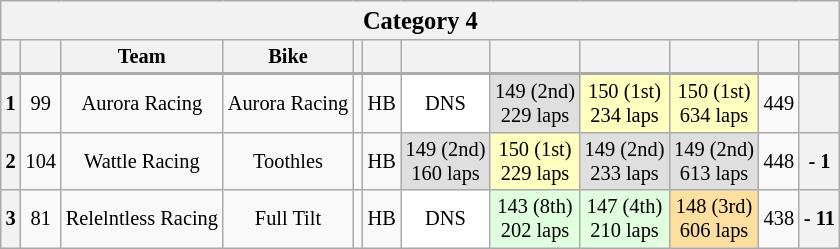<table class="wikitable collapsible collapsed" style="font-size: 85%; text-align:center">
<tr>
<th colspan="12" width="500"><big>Category 4</big></th>
</tr>
<tr>
<th valign="middle"></th>
<th valign="middle" "width="4"></th>
<th valign="middle">Team</th>
<th valign="middle">Bike</th>
<th valign="middle"></th>
<th valign="middle"></th>
<th><a href='#'></a><br></th>
<th><a href='#'></a><br></th>
<th><a href='#'></a><br></th>
<th><a href='#'></a><br></th>
<th valign="middle"></th>
<th valign="middle"></th>
</tr>
<tr>
</tr>
<tr style="border-top:2px solid #aaaaaa">
<th>1</th>
<td>99</td>
<td>Aurora Racing</td>
<td>Aurora Racing</td>
<td></td>
<td>HB</td>
<td bgcolor="#FFFFFF">DNS</td>
<td bgcolor="#dfdfdf">149 (2nd) <br> 229 laps</td>
<td bgcolor="#FFFFBF">150 (1st) <br> 234 laps</td>
<td bgcolor="#FFFFBF">150 (1st) <br> 634 laps</td>
<td>449</td>
<th></th>
</tr>
<tr>
<th>2</th>
<td>104</td>
<td>Wattle Racing</td>
<td>Toothles</td>
<td></td>
<td>HB</td>
<td bgcolor="#dfdfdf">149 (2nd) <br> 160 laps</td>
<td bgcolor="#FFFFBF">150 (1st) <br> 229 laps</td>
<td bgcolor="#dfdfdf">149 (2nd) <br> 233 laps</td>
<td bgcolor="#dfdfdf">149 (2nd) <br> 613 laps</td>
<td>448</td>
<th>- 1</th>
</tr>
<tr>
<th>3</th>
<td>81</td>
<td>Relelntless Racing</td>
<td>Full Tilt</td>
<td></td>
<td>HB</td>
<td bgcolor="#FFFFFF">DNS</td>
<td bgcolor="#dfffdf">143 (8th) <br> 202 laps</td>
<td bgcolor="#dfffdf">147 (4th) <br> 210 laps</td>
<td bgcolor="#ffdf9f">148 (3rd) <br> 606 laps</td>
<td>438</td>
<th>- 11</th>
</tr>
</table>
